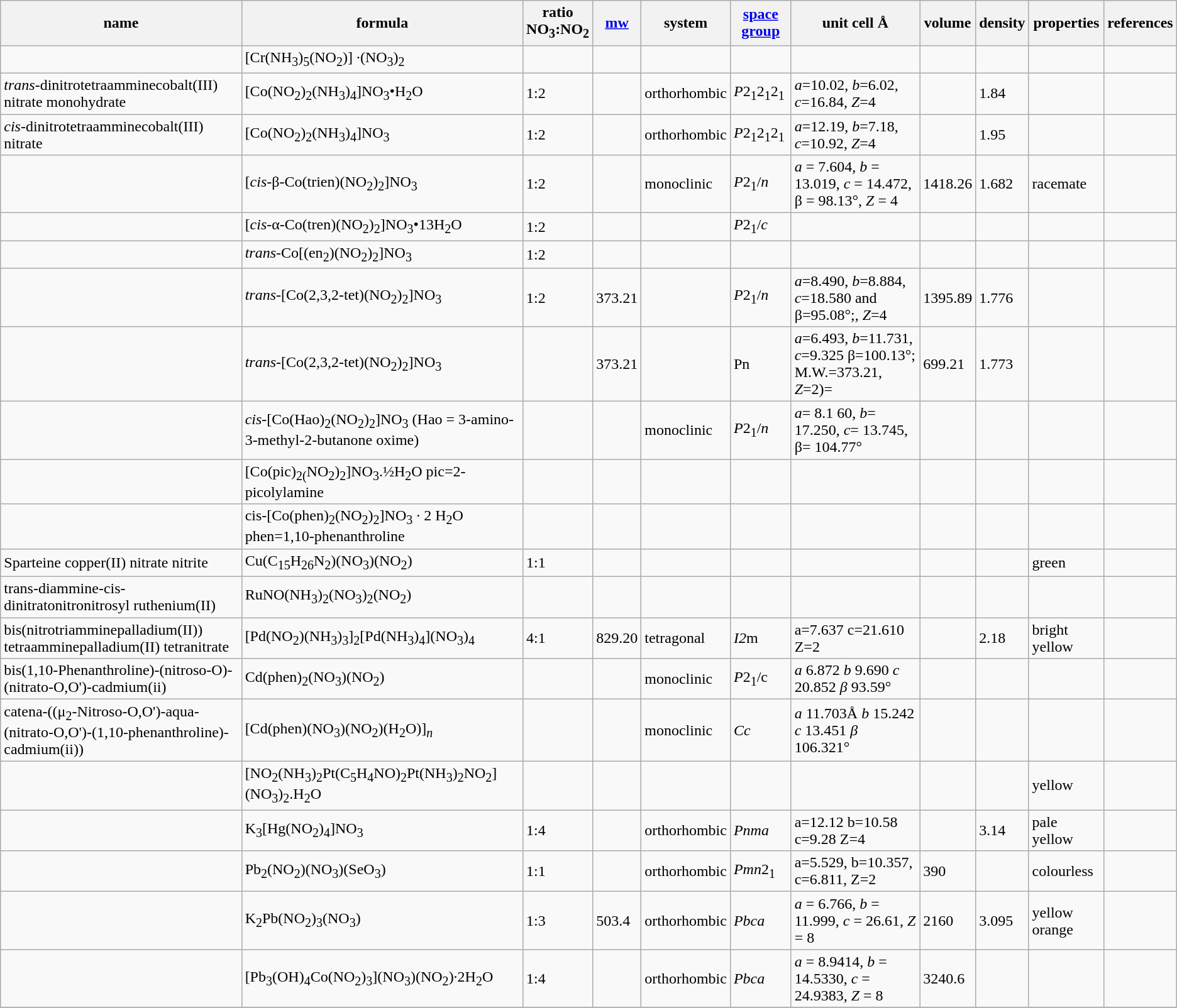<table class="wikitable">
<tr>
<th>name</th>
<th>formula</th>
<th>ratio<br>NO<sub>3</sub>:NO<sub>2</sub></th>
<th><a href='#'>mw</a></th>
<th>system</th>
<th><a href='#'>space group</a></th>
<th>unit cell Å</th>
<th>volume</th>
<th>density</th>
<th>properties</th>
<th>references</th>
</tr>
<tr>
<td></td>
<td>[Cr(NH<sub>3</sub>)<sub>5</sub>(NO<sub>2</sub>)] ·(NO<sub>3</sub>)<sub>2</sub></td>
<td></td>
<td></td>
<td></td>
<td></td>
<td></td>
<td></td>
<td></td>
<td></td>
<td></td>
</tr>
<tr>
<td><em>trans</em>-dinitrotetraamminecobalt(III) nitrate monohydrate</td>
<td>[Co(NO<sub>2</sub>)<sub>2</sub>(NH<sub>3</sub>)<sub>4</sub>]NO<sub>3</sub>•H<sub>2</sub>O</td>
<td>1:2</td>
<td></td>
<td>orthorhombic</td>
<td><em>P</em>2<sub>1</sub>2<sub>1</sub>2<sub>1</sub></td>
<td><em>a</em>=10.02, <em>b</em>=6.02, <em>c</em>=16.84, <em>Z</em>=4</td>
<td></td>
<td>1.84</td>
<td></td>
<td></td>
</tr>
<tr>
<td><em>cis</em>-dinitrotetraamminecobalt(III) nitrate</td>
<td>[Co(NO<sub>2</sub>)<sub>2</sub>(NH<sub>3</sub>)<sub>4</sub>]NO<sub>3</sub></td>
<td>1:2</td>
<td></td>
<td>orthorhombic</td>
<td><em>P</em>2<sub>1</sub>2<sub>1</sub>2<sub>1</sub></td>
<td><em>a</em>=12.19, <em>b</em>=7.18, <em>c</em>=10.92, <em>Z</em>=4</td>
<td></td>
<td>1.95</td>
<td></td>
<td></td>
</tr>
<tr>
<td></td>
<td>[<em>cis</em>-β-Co(trien)(NO<sub>2</sub>)<sub>2</sub>]NO<sub>3</sub></td>
<td>1:2</td>
<td></td>
<td>monoclinic</td>
<td><em>P</em>2<sub>1</sub>/<em>n</em></td>
<td><em>a</em> = 7.604, <em>b</em> = 13.019, <em>c</em> = 14.472, β = 98.13°, <em>Z</em> = 4</td>
<td>1418.26</td>
<td>1.682</td>
<td>racemate</td>
<td></td>
</tr>
<tr>
<td></td>
<td>[<em>cis</em>-α-Co(tren)(NO<sub>2</sub>)<sub>2</sub>]NO<sub>3</sub>•13H<sub>2</sub>O</td>
<td>1:2</td>
<td></td>
<td></td>
<td><em>P</em>2<sub>1</sub>/<em>c</em></td>
<td></td>
<td></td>
<td></td>
<td></td>
<td></td>
</tr>
<tr>
<td></td>
<td><em>trans</em>-Co[(en<sub>2</sub>)(NO<sub>2</sub>)<sub>2</sub>]NO<sub>3</sub></td>
<td>1:2</td>
<td></td>
<td></td>
<td></td>
<td></td>
<td></td>
<td></td>
<td></td>
<td></td>
</tr>
<tr>
<td></td>
<td><em>trans</em>-[Co(2,3,2-tet)(NO<sub>2</sub>)<sub>2</sub>]NO<sub>3</sub></td>
<td>1:2</td>
<td>373.21</td>
<td></td>
<td><em>P</em>2<sub>1</sub>/<em>n</em></td>
<td><em>a</em>=8.490, <em>b</em>=8.884, <em>c</em>=18.580 and β=95.08°;, <em>Z</em>=4</td>
<td>1395.89</td>
<td>1.776</td>
<td></td>
<td></td>
</tr>
<tr>
<td></td>
<td><em>trans</em>-[Co(2,3,2-tet)(NO<sub>2</sub>)<sub>2</sub>]NO<sub>3</sub></td>
<td></td>
<td>373.21</td>
<td></td>
<td>Pn</td>
<td><em>a</em>=6.493, <em>b</em>=11.731, <em>c</em>=9.325 β=100.13°;  M.W.=373.21, <em>Z</em>=2)=</td>
<td>699.21</td>
<td>1.773</td>
<td></td>
<td></td>
</tr>
<tr>
<td></td>
<td><em>cis</em>-[Co(Hao)<sub>2</sub>(NO<sub>2</sub>)<sub>2</sub>]NO<sub>3</sub> (Hao = 3-amino-3-methyl-2-butanone oxime)</td>
<td></td>
<td></td>
<td>monoclinic</td>
<td><em>P</em>2<sub>1</sub>/<em>n</em></td>
<td><em>a</em>= 8.1 60, <em>b</em>= 17.250, <em>c</em>= 13.745, β= 104.77°</td>
<td></td>
<td></td>
<td></td>
<td></td>
</tr>
<tr>
<td></td>
<td>[Co(pic)<sub>2(</sub>NO<sub>2</sub>)<sub>2</sub>]NO<sub>3</sub>.½H<sub>2</sub>O pic=2-picolylamine</td>
<td></td>
<td></td>
<td></td>
<td></td>
<td></td>
<td></td>
<td></td>
<td></td>
<td></td>
</tr>
<tr>
<td></td>
<td>cis-[Co(phen)<sub>2</sub>(NO<sub>2</sub>)<sub>2</sub>]NO<sub>3</sub> · 2 H<sub>2</sub>O phen=1,10-phenanthroline</td>
<td></td>
<td></td>
<td></td>
<td></td>
<td></td>
<td></td>
<td></td>
<td></td>
<td></td>
</tr>
<tr>
<td>Sparteine copper(II) nitrate nitrite</td>
<td>Cu(C<sub>15</sub>H<sub>26</sub>N<sub>2</sub>)(NO<sub>3</sub>)(NO<sub>2</sub>)</td>
<td>1:1</td>
<td></td>
<td></td>
<td></td>
<td></td>
<td></td>
<td></td>
<td>green</td>
<td></td>
</tr>
<tr>
<td>trans-diammine-cis-dinitratonitronitrosyl ruthenium(II)</td>
<td>RuNO(NH<sub>3</sub>)<sub>2</sub>(NO<sub>3</sub>)<sub>2</sub>(NO<sub>2</sub>)</td>
<td></td>
<td></td>
<td></td>
<td></td>
<td></td>
<td></td>
<td></td>
<td></td>
<td></td>
</tr>
<tr>
<td>bis(nitrotriamminepalladium(II)) tetraamminepalladium(II) tetranitrate</td>
<td>[Pd(NO<sub>2</sub>)(NH<sub>3</sub>)<sub>3</sub>]<sub>2</sub>[Pd(NH<sub>3</sub>)<sub>4</sub>](NO<sub>3</sub>)<sub>4</sub></td>
<td>4:1</td>
<td>829.20</td>
<td>tetragonal</td>
<td><em>I</em><em>2</em>m</td>
<td>a=7.637 c=21.610 Z=2</td>
<td></td>
<td>2.18</td>
<td>bright yellow</td>
<td></td>
</tr>
<tr>
<td>bis(1,10-Phenanthroline)-(nitroso-O)-(nitrato-O,O')-cadmium(ii)</td>
<td>Cd(phen)<sub>2</sub>(NO<sub>3</sub>)(NO<sub>2</sub>)</td>
<td></td>
<td></td>
<td>monoclinic</td>
<td><em>P</em>2<sub>1</sub>/c</td>
<td><em>a</em> 6.872 <em>b</em> 9.690 <em>c</em> 20.852 <em>β</em> 93.59°</td>
<td></td>
<td></td>
<td></td>
<td></td>
</tr>
<tr>
<td>catena-((μ<sub>2</sub>-Nitroso-O,O')-aqua-(nitrato-O,O')-(1,10-phenanthroline)-cadmium(ii))</td>
<td>[Cd(phen)(NO<sub>3</sub>)(NO<sub>2</sub>)(H<sub>2</sub>O)]<sub><em>n</em></sub></td>
<td></td>
<td></td>
<td>monoclinic</td>
<td><em>Cc</em></td>
<td><em>a</em> 11.703Å <em>b</em> 15.242 <em>c</em> 13.451 <em>β</em> 106.321°</td>
<td></td>
<td></td>
<td></td>
<td></td>
</tr>
<tr>
<td></td>
<td>[NO<sub>2</sub>(NH<sub>3</sub>)<sub>2</sub>Pt(C<sub>5</sub>H<sub>4</sub>NO)<sub>2</sub>Pt(NH<sub>3</sub>)<sub>2</sub>NO<sub>2</sub>](NO<sub>3</sub>)<sub>2</sub>.H<sub>2</sub>O</td>
<td></td>
<td></td>
<td></td>
<td></td>
<td></td>
<td></td>
<td></td>
<td>yellow</td>
<td></td>
</tr>
<tr>
<td></td>
<td>K<sub>3</sub>[Hg(NO<sub>2</sub>)<sub>4</sub>]NO<sub>3</sub></td>
<td>1:4</td>
<td></td>
<td>orthorhombic</td>
<td><em>Pnma</em></td>
<td>a=12.12 b=10.58 c=9.28 Z=4</td>
<td></td>
<td>3.14</td>
<td>pale yellow</td>
<td></td>
</tr>
<tr>
<td></td>
<td>Pb<sub>2</sub>(NO<sub>2</sub>)(NO<sub>3</sub>)(SeO<sub>3</sub>)</td>
<td>1:1</td>
<td></td>
<td>orthorhombic</td>
<td><em>Pmn</em>2<sub>1</sub></td>
<td>a=5.529, b=10.357, c=6.811, Z=2</td>
<td>390</td>
<td></td>
<td>colourless</td>
<td></td>
</tr>
<tr>
<td></td>
<td>K<sub>2</sub>Pb(NO<sub>2</sub>)<sub>3</sub>(NO<sub>3</sub>)</td>
<td>1:3</td>
<td>503.4</td>
<td>orthorhombic</td>
<td><em>Pbca</em></td>
<td><em>a</em> = 6.766, <em>b</em> = 11.999, <em>c</em> = 26.61, <em>Z</em> = 8</td>
<td>2160</td>
<td>3.095</td>
<td>yellow orange</td>
<td></td>
</tr>
<tr>
<td></td>
<td>[Pb<sub>3</sub>(OH)<sub>4</sub>Co(NO<sub>2</sub>)<sub>3</sub>](NO<sub>3</sub>)(NO<sub>2</sub>)·2H<sub>2</sub>O</td>
<td>1:4</td>
<td></td>
<td>orthorhombic</td>
<td><em>Pbca</em></td>
<td><em>a</em> = 8.9414, <em>b</em> = 14.5330, <em>c</em> = 24.9383, <em>Z</em> = 8</td>
<td>3240.6</td>
<td></td>
<td></td>
<td></td>
</tr>
<tr>
</tr>
</table>
